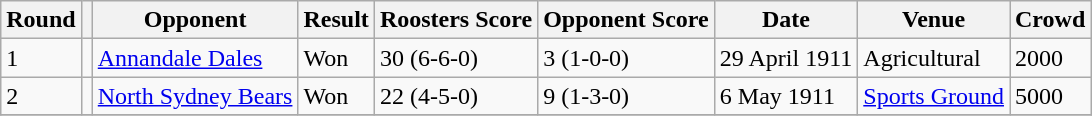<table class="wikitable" style="text-align:left;">
<tr>
<th>Round</th>
<th></th>
<th>Opponent</th>
<th>Result</th>
<th>Roosters Score</th>
<th>Opponent Score</th>
<th>Date</th>
<th>Venue</th>
<th>Crowd</th>
</tr>
<tr>
<td>1</td>
<td></td>
<td><a href='#'>Annandale Dales</a></td>
<td>Won</td>
<td>30 (6-6-0)</td>
<td>3 (1-0-0)</td>
<td>29 April 1911</td>
<td>Agricultural</td>
<td>2000</td>
</tr>
<tr>
<td>2</td>
<td></td>
<td><a href='#'>North Sydney Bears</a></td>
<td>Won</td>
<td>22 (4-5-0)</td>
<td>9 (1-3-0)</td>
<td>6 May 1911</td>
<td><a href='#'>Sports Ground</a></td>
<td>5000</td>
</tr>
<tr>
</tr>
</table>
